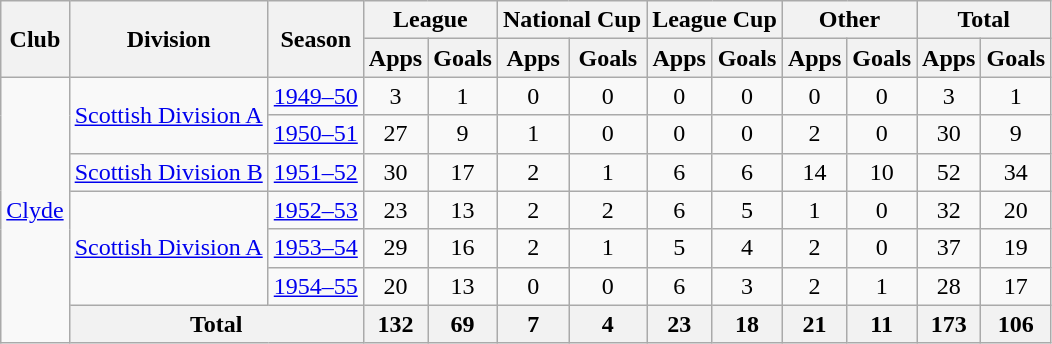<table class="wikitable" style="text-align: center;">
<tr>
<th rowspan="2">Club</th>
<th rowspan="2">Division</th>
<th rowspan="2">Season</th>
<th colspan="2">League</th>
<th colspan="2">National Cup</th>
<th colspan="2">League Cup</th>
<th colspan="2">Other</th>
<th colspan="2">Total</th>
</tr>
<tr>
<th>Apps</th>
<th>Goals</th>
<th>Apps</th>
<th>Goals</th>
<th>Apps</th>
<th>Goals</th>
<th>Apps</th>
<th>Goals</th>
<th>Apps</th>
<th>Goals</th>
</tr>
<tr>
<td rowspan="7"><a href='#'>Clyde</a></td>
<td rowspan="2"><a href='#'>Scottish Division A</a></td>
<td><a href='#'>1949–50</a></td>
<td>3</td>
<td>1</td>
<td>0</td>
<td>0</td>
<td>0</td>
<td>0</td>
<td>0</td>
<td>0</td>
<td>3</td>
<td>1</td>
</tr>
<tr>
<td><a href='#'>1950–51</a></td>
<td>27</td>
<td>9</td>
<td>1</td>
<td>0</td>
<td>0</td>
<td>0</td>
<td>2</td>
<td>0</td>
<td>30</td>
<td>9</td>
</tr>
<tr>
<td><a href='#'>Scottish Division B</a></td>
<td><a href='#'>1951–52</a></td>
<td>30</td>
<td>17</td>
<td>2</td>
<td>1</td>
<td>6</td>
<td>6</td>
<td>14</td>
<td>10</td>
<td>52</td>
<td>34</td>
</tr>
<tr>
<td rowspan = "3"><a href='#'>Scottish Division A</a></td>
<td><a href='#'>1952–53</a></td>
<td>23</td>
<td>13</td>
<td>2</td>
<td>2</td>
<td>6</td>
<td>5</td>
<td>1</td>
<td>0</td>
<td>32</td>
<td>20</td>
</tr>
<tr>
<td><a href='#'>1953–54</a></td>
<td>29</td>
<td>16</td>
<td>2</td>
<td>1</td>
<td>5</td>
<td>4</td>
<td>2</td>
<td>0</td>
<td>37</td>
<td>19</td>
</tr>
<tr>
<td><a href='#'>1954–55</a></td>
<td>20</td>
<td>13</td>
<td>0</td>
<td>0</td>
<td>6</td>
<td>3</td>
<td>2</td>
<td>1</td>
<td>28</td>
<td>17</td>
</tr>
<tr>
<th colspan= "2">Total</th>
<th>132</th>
<th>69</th>
<th>7</th>
<th>4</th>
<th>23</th>
<th>18</th>
<th>21</th>
<th>11</th>
<th>173</th>
<th>106</th>
</tr>
</table>
